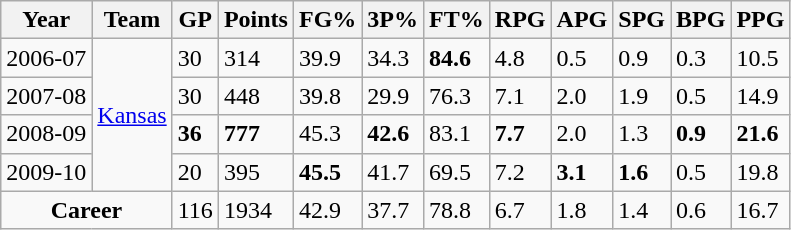<table class="wikitable sortable">
<tr>
<th>Year</th>
<th>Team</th>
<th>GP</th>
<th>Points</th>
<th>FG%</th>
<th>3P%</th>
<th>FT%</th>
<th>RPG</th>
<th>APG</th>
<th>SPG</th>
<th>BPG</th>
<th>PPG</th>
</tr>
<tr>
<td>2006-07</td>
<td rowspan=4><a href='#'>Kansas</a></td>
<td>30</td>
<td>314</td>
<td>39.9</td>
<td>34.3</td>
<td><strong>84.6</strong></td>
<td>4.8</td>
<td>0.5</td>
<td>0.9</td>
<td>0.3</td>
<td>10.5</td>
</tr>
<tr>
<td>2007-08</td>
<td>30</td>
<td>448</td>
<td>39.8</td>
<td>29.9</td>
<td>76.3</td>
<td>7.1</td>
<td>2.0</td>
<td>1.9</td>
<td>0.5</td>
<td>14.9</td>
</tr>
<tr>
<td>2008-09</td>
<td><strong>36</strong></td>
<td><strong>777</strong></td>
<td>45.3</td>
<td><strong>42.6</strong></td>
<td>83.1</td>
<td><strong>7.7</strong></td>
<td>2.0</td>
<td>1.3</td>
<td><strong>0.9</strong></td>
<td><strong>21.6</strong></td>
</tr>
<tr>
<td>2009-10</td>
<td>20</td>
<td>395</td>
<td><strong>45.5</strong></td>
<td>41.7</td>
<td>69.5</td>
<td>7.2</td>
<td><strong>3.1</strong></td>
<td><strong>1.6</strong></td>
<td>0.5</td>
<td>19.8</td>
</tr>
<tr>
<td colspan=2 align=center><strong>Career</strong></td>
<td>116</td>
<td>1934</td>
<td>42.9</td>
<td>37.7</td>
<td>78.8</td>
<td>6.7</td>
<td>1.8</td>
<td>1.4</td>
<td>0.6</td>
<td>16.7</td>
</tr>
</table>
